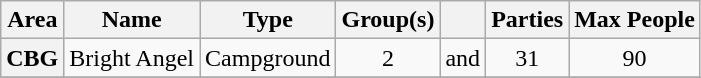<table class="wikitable" style="text-align:center">
<tr>
<th>Area</th>
<th>Name</th>
<th>Type</th>
<th>Group(s)</th>
<th></th>
<th>Parties</th>
<th>Max People</th>
</tr>
<tr>
<th>CBG</th>
<td>Bright Angel</td>
<td>Campground</td>
<td>2</td>
<td>and</td>
<td>31</td>
<td>90</td>
</tr>
<tr>
</tr>
</table>
